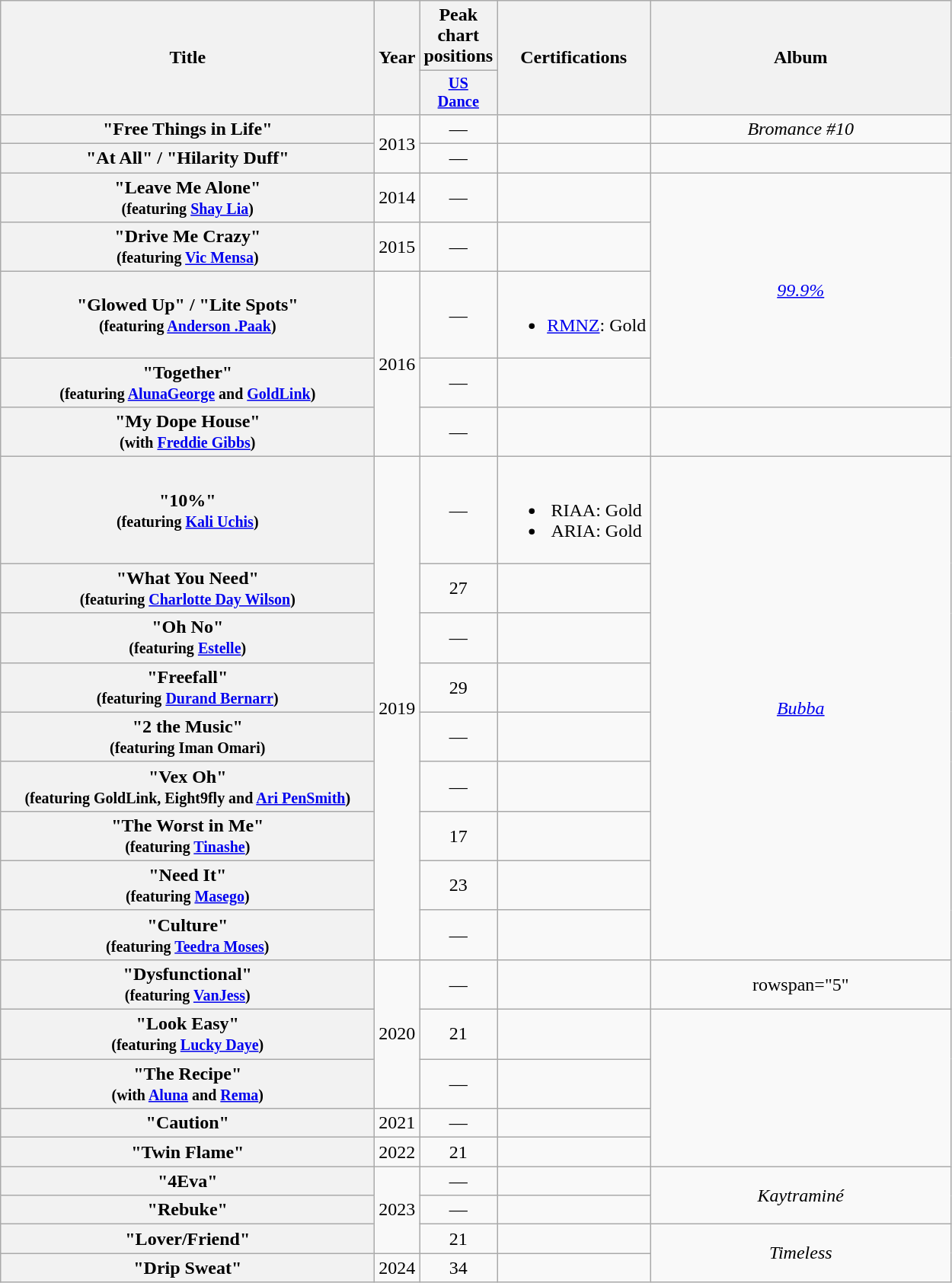<table class="wikitable plainrowheaders" style="text-align:center;">
<tr>
<th scope="col" rowspan="2" style="width:20em;">Title</th>
<th scope="col" rowspan="2" style="width:1em;">Year</th>
<th scope="col" colspan="1">Peak chart positions</th>
<th rowspan="2">Certifications</th>
<th rowspan="2" scope="col" style="width:16em;">Album</th>
</tr>
<tr>
<th scope="col" style="width:3em;font-size:85%;"><a href='#'>US<br>Dance</a><br></th>
</tr>
<tr>
<th scope="row">"Free Things in Life"</th>
<td rowspan="2">2013</td>
<td>—</td>
<td></td>
<td><em>Bromance #10</em></td>
</tr>
<tr>
<th scope="row">"At All" / "Hilarity Duff"</th>
<td>—</td>
<td></td>
<td></td>
</tr>
<tr>
<th scope="row">"Leave Me Alone"<br><small>(featuring <a href='#'>Shay Lia</a>)</small></th>
<td>2014</td>
<td>—</td>
<td></td>
<td rowspan="4"><em><a href='#'>99.9%</a></em></td>
</tr>
<tr>
<th scope="row">"Drive Me Crazy"<br><small>(featuring <a href='#'>Vic Mensa</a>)</small></th>
<td>2015</td>
<td>—</td>
<td></td>
</tr>
<tr>
<th scope="row">"Glowed Up" / "Lite Spots"<br><small>(featuring <a href='#'>Anderson .Paak</a>)</small></th>
<td rowspan="3">2016</td>
<td>—</td>
<td><br><ul><li><a href='#'>RMNZ</a>: Gold</li></ul></td>
</tr>
<tr>
<th scope="row">"Together"<br><small>(featuring <a href='#'>AlunaGeorge</a> and <a href='#'>GoldLink</a>)</small></th>
<td>—</td>
<td></td>
</tr>
<tr>
<th scope="row">"My Dope House"<br><small>(with <a href='#'>Freddie Gibbs</a>)</small></th>
<td>—</td>
<td></td>
<td></td>
</tr>
<tr>
<th scope="row">"10%"<br><small>(featuring <a href='#'>Kali Uchis</a>)</small></th>
<td rowspan="9">2019</td>
<td>—</td>
<td><br><ul><li>RIAA: Gold</li><li>ARIA: Gold</li></ul></td>
<td rowspan="9"><em><a href='#'>Bubba</a></em></td>
</tr>
<tr>
<th scope="row">"What You Need"<br><small>(featuring <a href='#'>Charlotte Day Wilson</a>)</small></th>
<td>27</td>
<td></td>
</tr>
<tr>
<th scope="row">"Oh No"<br><small>(featuring <a href='#'>Estelle</a>)</small></th>
<td>—</td>
<td></td>
</tr>
<tr>
<th scope="row">"Freefall"<br><small>(featuring <a href='#'>Durand Bernarr</a>)</small></th>
<td>29</td>
<td></td>
</tr>
<tr>
<th scope="row">"2 the Music"<br><small>(featuring Iman Omari)</small></th>
<td>—</td>
<td></td>
</tr>
<tr>
<th scope="row">"Vex Oh"<br><small>(featuring GoldLink, Eight9fly and <a href='#'>Ari PenSmith</a>)</small></th>
<td>—</td>
<td></td>
</tr>
<tr>
<th scope="row">"The Worst in Me"<br><small>(featuring <a href='#'>Tinashe</a>)</small></th>
<td>17</td>
<td></td>
</tr>
<tr>
<th scope="row">"Need It"<br><small>(featuring <a href='#'>Masego</a>)</small></th>
<td>23</td>
<td></td>
</tr>
<tr>
<th scope="row">"Culture"<br><small>(featuring <a href='#'>Teedra Moses</a>)</small></th>
<td>—</td>
<td></td>
</tr>
<tr>
<th scope="row">"Dysfunctional"<br><small>(featuring <a href='#'>VanJess</a>)</small></th>
<td rowspan="3">2020</td>
<td>—</td>
<td></td>
<td>rowspan="5" </td>
</tr>
<tr>
<th scope="row">"Look Easy"<br><small>(featuring <a href='#'>Lucky Daye</a>)</small></th>
<td>21</td>
<td></td>
</tr>
<tr>
<th scope="row">"The Recipe"<br><small>(with <a href='#'>Aluna</a> and <a href='#'>Rema</a>)</small></th>
<td>—</td>
<td></td>
</tr>
<tr>
<th scope="row">"Caution"</th>
<td>2021</td>
<td>—</td>
<td></td>
</tr>
<tr>
<th scope="row">"Twin Flame"<br></th>
<td>2022</td>
<td>21</td>
<td></td>
</tr>
<tr>
<th scope="row">"4Eva"<br></th>
<td rowspan="3">2023</td>
<td>—</td>
<td></td>
<td rowspan="2"><em>Kaytraminé</em></td>
</tr>
<tr>
<th scope="row">"Rebuke"<br></th>
<td>—</td>
<td></td>
</tr>
<tr>
<th scope="row">"Lover/Friend"<br></th>
<td>21</td>
<td></td>
<td rowspan="2"><em>Timeless</em></td>
</tr>
<tr>
<th scope="row">"Drip Sweat"<br></th>
<td>2024</td>
<td>34</td>
<td></td>
</tr>
</table>
